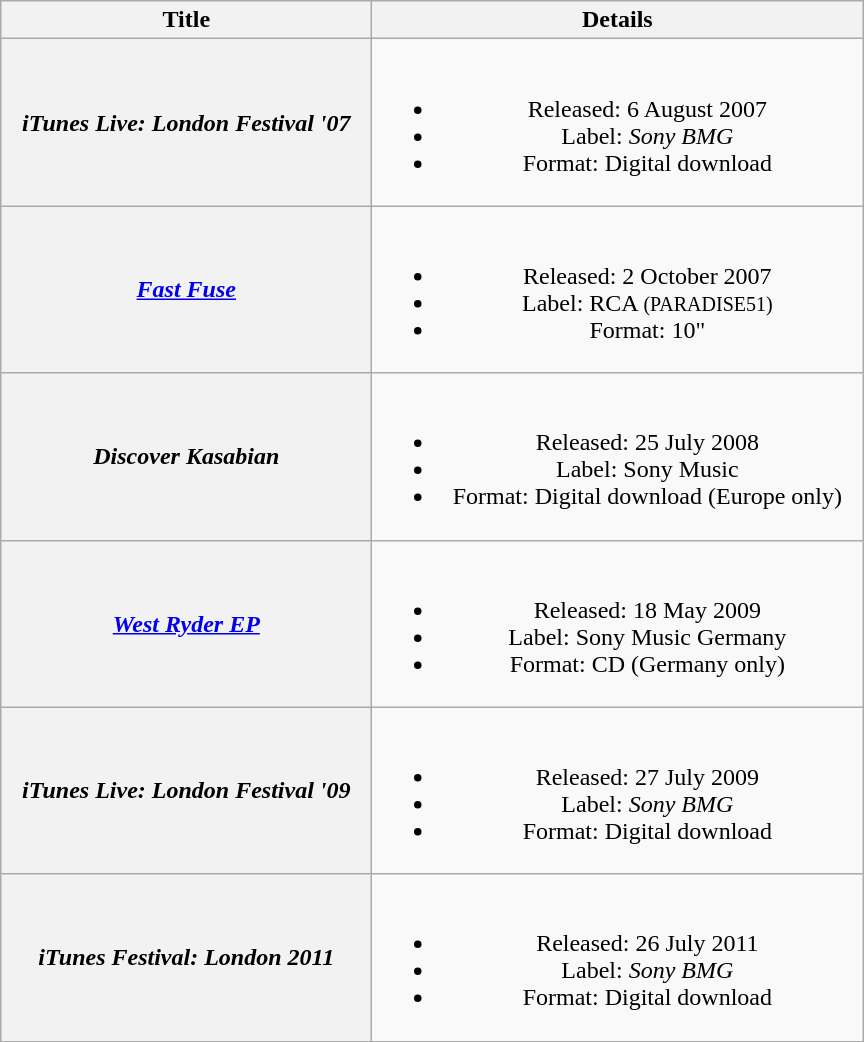<table class="wikitable plainrowheaders" style="text-align:center;">
<tr>
<th scope="col" style="width:15em;">Title</th>
<th scope="col" style="width:20em;">Details</th>
</tr>
<tr>
<th scope="row"><em>iTunes Live: London Festival '07</em></th>
<td><br><ul><li>Released: 6 August 2007</li><li>Label: <em>Sony BMG</em></li><li>Format: Digital download</li></ul></td>
</tr>
<tr>
<th scope="row"><em><a href='#'>Fast Fuse</a></em></th>
<td><br><ul><li>Released: 2 October 2007</li><li>Label: RCA <small>(PARADISE51)</small></li><li>Format: 10"</li></ul></td>
</tr>
<tr>
<th scope="row"><em>Discover Kasabian</em></th>
<td><br><ul><li>Released: 25 July 2008</li><li>Label: Sony Music</li><li>Format: Digital download (Europe only)</li></ul></td>
</tr>
<tr>
<th scope="row"><em><a href='#'>West Ryder EP</a></em></th>
<td><br><ul><li>Released: 18 May 2009</li><li>Label: Sony Music Germany</li><li>Format: CD (Germany only)</li></ul></td>
</tr>
<tr>
<th scope="row"><em>iTunes Live: London Festival '09</em></th>
<td><br><ul><li>Released: 27 July 2009</li><li>Label: <em>Sony BMG</em></li><li>Format: Digital download</li></ul></td>
</tr>
<tr>
<th scope="row"><em>iTunes Festival: London 2011</em></th>
<td><br><ul><li>Released: 26 July 2011</li><li>Label: <em>Sony BMG</em></li><li>Format: Digital download</li></ul></td>
</tr>
</table>
